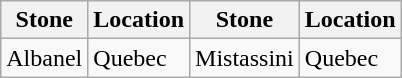<table class="wikitable">
<tr>
<th>Stone</th>
<th>Location</th>
<th>Stone</th>
<th>Location</th>
</tr>
<tr>
<td>Albanel</td>
<td>Quebec</td>
<td>Mistassini</td>
<td>Quebec</td>
</tr>
</table>
